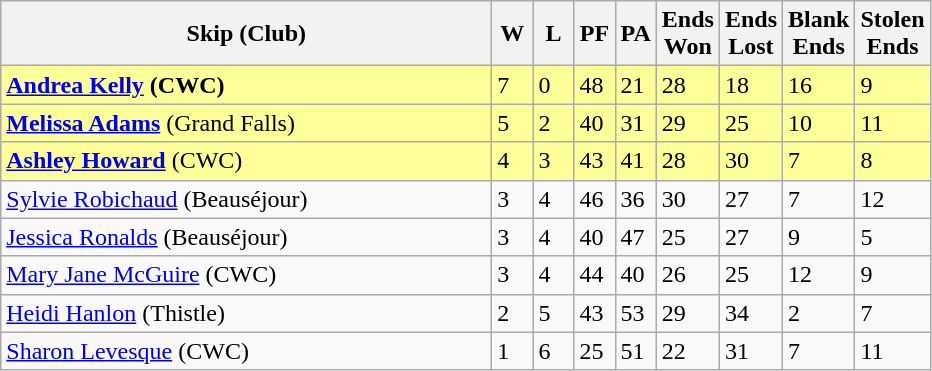<table class="wikitable">
<tr>
<th bgcolor="#efefef" width="320">Skip (Club)</th>
<th bgcolor="#efefef" width="20">W</th>
<th bgcolor="#efefef" width="20">L</th>
<th bgcolor="#efefef" width="20">PF</th>
<th bgcolor="#efefef" width="20">PA</th>
<th bgcolor="#efefef" width="20">Ends <br> Won</th>
<th bgcolor="#efefef" width="20">Ends <br> Lost</th>
<th bgcolor="#efefef" width="20">Blank <br> Ends</th>
<th bgcolor="#efefef" width="20">Stolen <br> Ends</th>
</tr>
<tr bgcolor="#ffff9a">
<td><strong><a href='#'>Andrea Kelly</a> (CWC)</strong></td>
<td>7</td>
<td>0</td>
<td>48</td>
<td>21</td>
<td>28</td>
<td>18</td>
<td>16</td>
<td>9</td>
</tr>
<tr bgcolor="#ffff9a">
<td><strong><a href='#'>Melissa Adams</a></strong> (Grand Falls)</td>
<td>5</td>
<td>2</td>
<td>40</td>
<td>31</td>
<td>29</td>
<td>25</td>
<td>10</td>
<td>11</td>
</tr>
<tr bgcolor="#ffff9a">
<td><strong><a href='#'>Ashley Howard</a></strong> (CWC)</td>
<td>4</td>
<td>3</td>
<td>43</td>
<td>41</td>
<td>28</td>
<td>30</td>
<td>7</td>
<td>8</td>
</tr>
<tr>
<td><a href='#'>Sylvie Robichaud</a> (Beauséjour)</td>
<td>3</td>
<td>4</td>
<td>46</td>
<td>36</td>
<td>30</td>
<td>27</td>
<td>7</td>
<td>12</td>
</tr>
<tr>
<td><a href='#'>Jessica Ronalds</a> (Beauséjour)</td>
<td>3</td>
<td>4</td>
<td>40</td>
<td>47</td>
<td>25</td>
<td>27</td>
<td>9</td>
<td>5</td>
</tr>
<tr>
<td><a href='#'>Mary Jane McGuire</a> (CWC)</td>
<td>3</td>
<td>4</td>
<td>44</td>
<td>40</td>
<td>26</td>
<td>25</td>
<td>12</td>
<td>9</td>
</tr>
<tr>
<td><a href='#'>Heidi Hanlon</a> (Thistle)</td>
<td>2</td>
<td>5</td>
<td>43</td>
<td>53</td>
<td>29</td>
<td>34</td>
<td>2</td>
<td>7</td>
</tr>
<tr>
<td><a href='#'>Sharon Levesque</a> (CWC)</td>
<td>1</td>
<td>6</td>
<td>25</td>
<td>51</td>
<td>22</td>
<td>31</td>
<td>7</td>
<td>11</td>
</tr>
</table>
